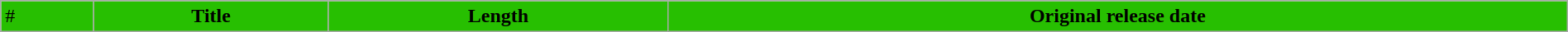<table class="wikitable mw-collapsible" style="width:100%;">
<tr>
<td style="background-color: #27BF01;">#</td>
<th style="background-color: #27BF01;">Title</th>
<th style="background-color: #27BF01;">Length</th>
<th style="background-color: #27BF01;">Original release date<br>

















</th>
</tr>
</table>
